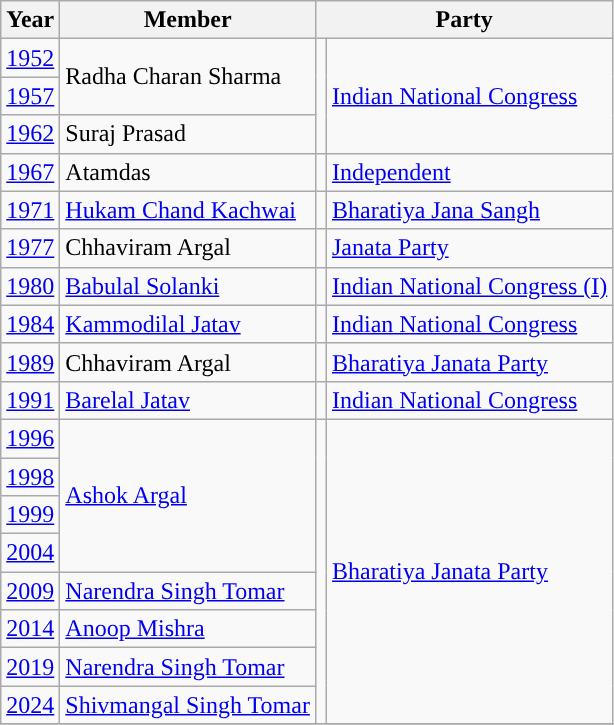<table class="wikitable">
<tr>
<th>Year</th>
<th>Member</th>
<th colspan=2>Party</th>
</tr>
<tr>
<td><a href='#'>1952</a></td>
<td rowspan="2">Radha Charan Sharma</td>
<td rowspan="3" style="background-color: "></td>
<td rowspan="3"><a href='#'>Indian National Congress</a></td>
</tr>
<tr>
<td><a href='#'>1957</a></td>
</tr>
<tr>
<td><a href='#'>1962</a></td>
<td>Suraj Prasad</td>
</tr>
<tr>
<td><a href='#'>1967</a></td>
<td>Atamdas</td>
<td style="background-color: "></td>
<td><a href='#'>Independent</a></td>
</tr>
<tr>
<td><a href='#'>1971</a></td>
<td><a href='#'>Hukam Chand Kachwai</a></td>
<td style="background-color: "></td>
<td><a href='#'>Bharatiya Jana Sangh</a></td>
</tr>
<tr>
<td><a href='#'>1977</a></td>
<td>Chhaviram Argal</td>
<td style="background-color: "></td>
<td><a href='#'>Janata Party</a></td>
</tr>
<tr>
<td><a href='#'>1980</a></td>
<td><a href='#'>Babulal Solanki</a></td>
<td style="background-color: "></td>
<td><a href='#'>Indian National Congress (I)</a></td>
</tr>
<tr>
<td><a href='#'>1984</a></td>
<td><a href='#'>Kammodilal Jatav</a></td>
<td style="background-color: "></td>
<td><a href='#'>Indian National Congress</a></td>
</tr>
<tr>
<td><a href='#'>1989</a></td>
<td>Chhaviram Argal</td>
<td style="background-color: "></td>
<td><a href='#'>Bharatiya Janata Party</a></td>
</tr>
<tr>
<td><a href='#'>1991</a></td>
<td><a href='#'>Barelal Jatav</a></td>
<td style="background-color: "></td>
<td><a href='#'>Indian National Congress</a></td>
</tr>
<tr>
<td><a href='#'>1996</a></td>
<td rowspan="4"><a href='#'>Ashok Argal</a></td>
<td rowspan="8" style="background-color: "></td>
<td rowspan="8"><a href='#'>Bharatiya Janata Party</a></td>
</tr>
<tr>
<td><a href='#'>1998</a></td>
</tr>
<tr>
<td><a href='#'>1999</a></td>
</tr>
<tr>
<td><a href='#'>2004</a></td>
</tr>
<tr>
<td><a href='#'>2009</a></td>
<td><a href='#'>Narendra Singh Tomar</a></td>
</tr>
<tr>
<td><a href='#'>2014</a></td>
<td><a href='#'>Anoop Mishra</a></td>
</tr>
<tr>
<td><a href='#'>2019</a></td>
<td><a href='#'>Narendra Singh Tomar</a></td>
</tr>
<tr>
<td><a href='#'>2024</a></td>
<td><a href='#'>Shivmangal Singh Tomar</a></td>
</tr>
<tr>
</tr>
</table>
